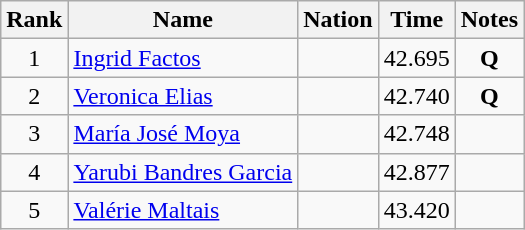<table class="wikitable sortable">
<tr>
<th>Rank</th>
<th>Name</th>
<th>Nation</th>
<th>Time</th>
<th>Notes</th>
</tr>
<tr>
<td align="center">1</td>
<td><a href='#'>Ingrid Factos</a></td>
<td></td>
<td align="center">42.695</td>
<td align="center"><strong>Q</strong></td>
</tr>
<tr>
<td align="center">2</td>
<td><a href='#'>Veronica Elias</a></td>
<td></td>
<td align="center">42.740</td>
<td align="center"><strong>Q</strong></td>
</tr>
<tr>
<td align="center">3</td>
<td><a href='#'>María José Moya</a></td>
<td></td>
<td align="center">42.748</td>
<td align="center"></td>
</tr>
<tr>
<td align="center">4</td>
<td><a href='#'>Yarubi Bandres Garcia</a></td>
<td></td>
<td align="center">42.877</td>
<td align="center"></td>
</tr>
<tr>
<td align="center">5</td>
<td><a href='#'>Valérie Maltais</a></td>
<td></td>
<td align="center">43.420</td>
<td align="center"></td>
</tr>
</table>
